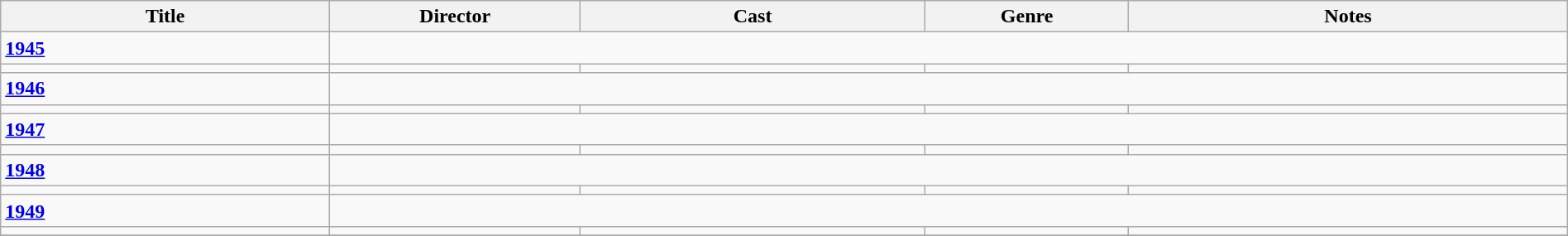<table class="wikitable" width= "100%">
<tr>
<th width=21%>Title</th>
<th width=16%>Director</th>
<th width=22%>Cast</th>
<th width=13%>Genre</th>
<th width=28%>Notes</th>
</tr>
<tr>
<td><strong><a href='#'>1945</a></strong></td>
</tr>
<tr>
<td></td>
<td></td>
<td></td>
<td></td>
<td></td>
</tr>
<tr>
<td><strong><a href='#'>1946</a></strong></td>
</tr>
<tr>
<td></td>
<td></td>
<td></td>
<td></td>
<td></td>
</tr>
<tr>
<td><strong><a href='#'>1947</a></strong></td>
</tr>
<tr>
<td></td>
<td></td>
<td></td>
<td></td>
<td></td>
</tr>
<tr>
<td><strong><a href='#'>1948</a></strong></td>
</tr>
<tr>
<td></td>
<td></td>
<td></td>
<td></td>
<td></td>
</tr>
<tr>
<td><strong><a href='#'>1949</a></strong></td>
</tr>
<tr>
<td></td>
<td></td>
<td></td>
<td></td>
<td></td>
</tr>
<tr>
</tr>
</table>
